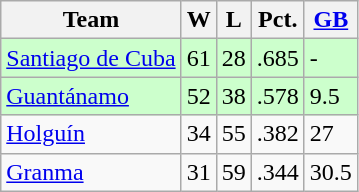<table class="wikitable">
<tr>
<th>Team</th>
<th>W</th>
<th>L</th>
<th>Pct.</th>
<th><a href='#'>GB</a></th>
</tr>
<tr style="background-color:#ccffcc;">
<td><a href='#'>Santiago de Cuba</a></td>
<td>61</td>
<td>28</td>
<td>.685</td>
<td>-</td>
</tr>
<tr style="background-color:#ccffcc;">
<td><a href='#'>Guantánamo</a></td>
<td>52</td>
<td>38</td>
<td>.578</td>
<td>9.5</td>
</tr>
<tr>
<td><a href='#'>Holguín</a></td>
<td>34</td>
<td>55</td>
<td>.382</td>
<td>27</td>
</tr>
<tr>
<td><a href='#'>Granma</a></td>
<td>31</td>
<td>59</td>
<td>.344</td>
<td>30.5</td>
</tr>
</table>
